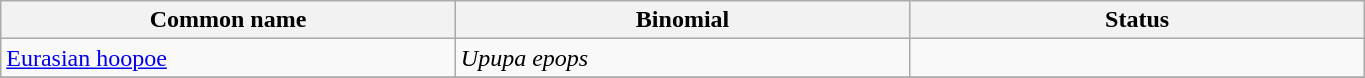<table width=72% class="wikitable">
<tr>
<th width=24%>Common name</th>
<th width=24%>Binomial</th>
<th width=24%>Status</th>
</tr>
<tr>
<td><a href='#'>Eurasian hoopoe</a></td>
<td><em>Upupa epops</em></td>
<td></td>
</tr>
<tr>
</tr>
</table>
